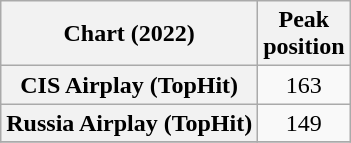<table class="wikitable sortable plainrowheaders" style="text-align:center">
<tr>
<th scope="col">Chart (2022)</th>
<th scope="col">Peak<br>position</th>
</tr>
<tr>
<th scope="row">CIS Airplay (TopHit)</th>
<td>163</td>
</tr>
<tr>
<th scope="row">Russia Airplay (TopHit)</th>
<td>149</td>
</tr>
<tr>
</tr>
</table>
